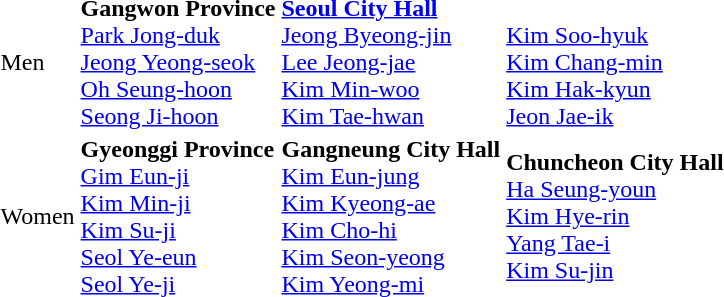<table>
<tr>
<td>Men</td>
<td><strong> Gangwon Province</strong><br><a href='#'>Park Jong-duk</a><br><a href='#'>Jeong Yeong-seok</a><br><a href='#'>Oh Seung-hoon</a><br><a href='#'>Seong Ji-hoon</a></td>
<td><strong> <a href='#'>Seoul City Hall</a></strong><br><a href='#'>Jeong Byeong-jin</a><br><a href='#'>Lee Jeong-jae</a><br><a href='#'>Kim Min-woo</a><br><a href='#'>Kim Tae-hwan</a></td>
<td><strong></strong><br><a href='#'>Kim Soo-hyuk</a><br><a href='#'>Kim Chang-min</a><br><a href='#'>Kim Hak-kyun</a><br><a href='#'>Jeon Jae-ik</a></td>
</tr>
<tr>
<td>Women</td>
<td><strong> Gyeonggi Province</strong><br><a href='#'>Gim Eun-ji</a><br><a href='#'>Kim Min-ji</a><br><a href='#'>Kim Su-ji</a><br><a href='#'>Seol Ye-eun</a><br><a href='#'>Seol Ye-ji</a></td>
<td><strong> Gangneung City Hall</strong><br><a href='#'>Kim Eun-jung</a><br><a href='#'>Kim Kyeong-ae</a><br><a href='#'>Kim Cho-hi</a><br><a href='#'>Kim Seon-yeong</a><br><a href='#'>Kim Yeong-mi</a></td>
<td><strong> Chuncheon City Hall</strong><br><a href='#'>Ha Seung-youn</a><br><a href='#'>Kim Hye-rin</a><br><a href='#'>Yang Tae-i</a><br><a href='#'>Kim Su-jin</a></td>
</tr>
</table>
